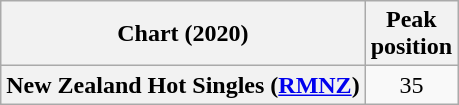<table class="wikitable sortable plainrowheaders" style="text-align:center">
<tr>
<th scope="col">Chart (2020)</th>
<th scope="col">Peak<br>position</th>
</tr>
<tr>
<th scope="row">New Zealand Hot Singles (<a href='#'>RMNZ</a>)</th>
<td>35</td>
</tr>
</table>
